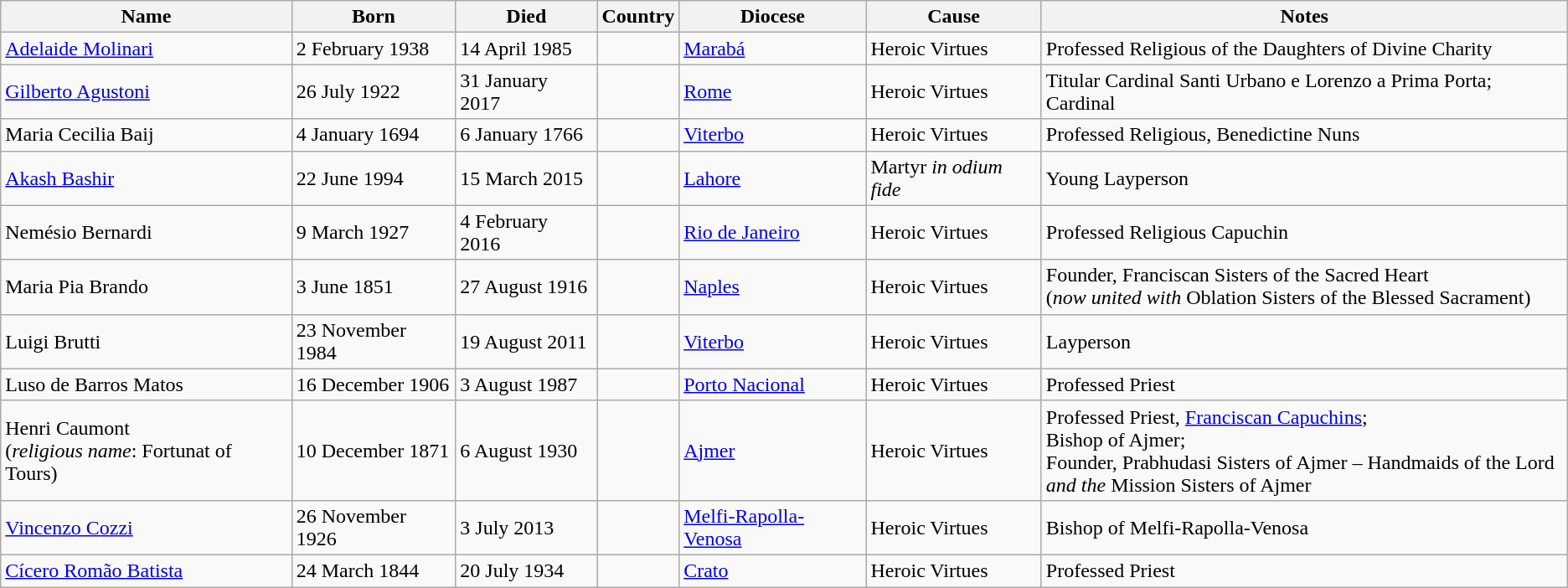<table class="wikitable sortable">
<tr>
<th>Name</th>
<th>Born</th>
<th>Died</th>
<th>Country</th>
<th>Diocese</th>
<th>Cause</th>
<th>Notes</th>
</tr>
<tr>
<td><a href='#'>Adelaide Molinari</a></td>
<td>2 February 1938</td>
<td>14 April 1985</td>
<td></td>
<td><a href='#'>Marabá</a></td>
<td>Heroic Virtues</td>
<td>Professed Religious of the Daughters of Divine Charity</td>
</tr>
<tr>
<td><a href='#'>Gilberto Agustoni</a></td>
<td>26 July 1922</td>
<td>31 January 2017</td>
<td><br></td>
<td><a href='#'>Rome</a></td>
<td>Heroic Virtues</td>
<td>Titular Cardinal Santi Urbano e Lorenzo a Prima Porta; Cardinal</td>
</tr>
<tr>
<td>Maria Cecilia Baij</td>
<td>4 January 1694</td>
<td>6 January 1766</td>
<td></td>
<td><a href='#'>Viterbo</a></td>
<td>Heroic Virtues</td>
<td>Professed Religious, Benedictine Nuns</td>
</tr>
<tr>
<td><a href='#'>Akash Bashir</a></td>
<td>22 June 1994</td>
<td>15 March 2015</td>
<td></td>
<td><a href='#'>Lahore</a></td>
<td>Martyr <em>in odium fide</em></td>
<td>Young Layperson</td>
</tr>
<tr>
<td>Nemésio Bernardi</td>
<td>9 March 1927</td>
<td>4 February 2016</td>
<td></td>
<td><a href='#'>Rio de Janeiro</a></td>
<td>Heroic Virtues</td>
<td>Professed Religious Capuchin</td>
</tr>
<tr>
<td>Maria Pia Brando</td>
<td>3 June 1851</td>
<td>27 August 1916</td>
<td></td>
<td><a href='#'>Naples</a></td>
<td>Heroic Virtues</td>
<td>Founder, Franciscan Sisters of the Sacred Heart <br>(<em>now united with</em> Oblation Sisters of the Blessed Sacrament)</td>
</tr>
<tr>
<td>Luigi Brutti</td>
<td>23 November 1984</td>
<td>19 August 2011</td>
<td></td>
<td><a href='#'>Viterbo</a></td>
<td>Heroic Virtues</td>
<td>Layperson</td>
</tr>
<tr>
<td>Luso de Barros Matos</td>
<td>16 December 1906</td>
<td>3 August 1987</td>
<td></td>
<td><a href='#'>Porto Nacional</a></td>
<td>Heroic Virtues</td>
<td>Professed Priest</td>
</tr>
<tr>
<td>Henri Caumont <br>(<em>religious name</em>: Fortunat of Tours)</td>
<td>10 December 1871</td>
<td>6 August 1930</td>
<td><br></td>
<td><a href='#'>Ajmer</a></td>
<td>Heroic Virtues</td>
<td>Professed Priest, <a href='#'>Franciscan Capuchins</a>; <br>Bishop of Ajmer; <br>Founder, Prabhudasi Sisters of Ajmer – Handmaids of the Lord<br> <em>and the</em> Mission Sisters of Ajmer</td>
</tr>
<tr>
<td><a href='#'>Vincenzo Cozzi</a></td>
<td>26 November 1926</td>
<td>3 July 2013</td>
<td></td>
<td><a href='#'>Melfi-Rapolla-Venosa</a></td>
<td>Heroic Virtues</td>
<td>Bishop of Melfi-Rapolla-Venosa</td>
</tr>
<tr>
<td><a href='#'>Cícero Romão Batista</a></td>
<td>24 March 1844</td>
<td>20 July 1934</td>
<td></td>
<td><a href='#'>Crato</a></td>
<td>Heroic Virtues</td>
<td>Professed Priest</td>
</tr>
</table>
